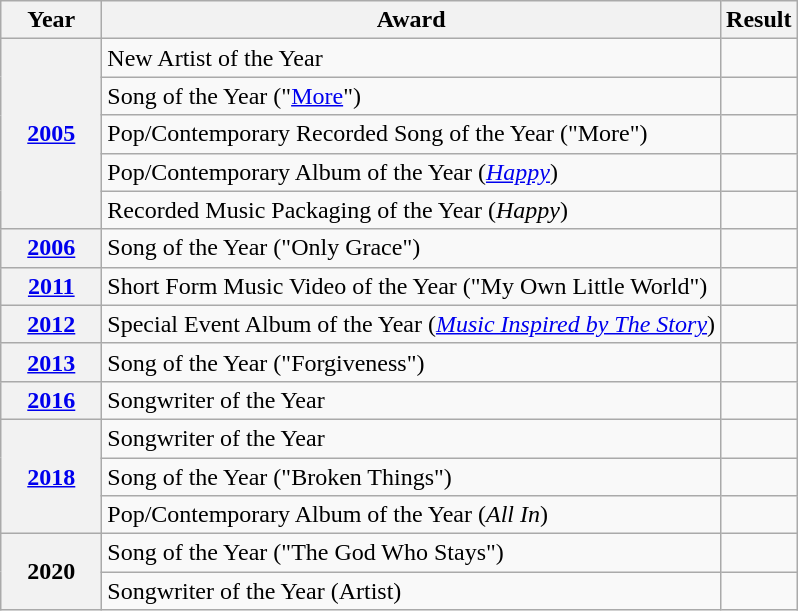<table class="wikitable">
<tr>
<th style="width:60px;">Year</th>
<th>Award</th>
<th>Result</th>
</tr>
<tr>
<th rowspan="5"><a href='#'>2005</a></th>
<td>New Artist of the Year</td>
<td></td>
</tr>
<tr>
<td>Song of the Year ("<a href='#'>More</a>")</td>
<td></td>
</tr>
<tr>
<td>Pop/Contemporary Recorded Song of the Year ("More")</td>
<td></td>
</tr>
<tr>
<td>Pop/Contemporary Album of the Year (<em><a href='#'>Happy</a></em>)</td>
<td></td>
</tr>
<tr>
<td>Recorded Music Packaging of the Year (<em>Happy</em>)</td>
<td></td>
</tr>
<tr>
<th><a href='#'>2006</a></th>
<td>Song of the Year ("Only Grace")</td>
<td></td>
</tr>
<tr>
<th><a href='#'>2011</a></th>
<td>Short Form Music Video of the Year ("My Own Little World")</td>
<td></td>
</tr>
<tr>
<th><a href='#'>2012</a></th>
<td>Special Event Album of the Year (<em><a href='#'>Music Inspired by The Story</a></em>) </td>
<td></td>
</tr>
<tr>
<th><a href='#'>2013</a></th>
<td>Song of the Year ("Forgiveness")</td>
<td></td>
</tr>
<tr>
<th><a href='#'>2016</a></th>
<td>Songwriter of the Year</td>
<td></td>
</tr>
<tr>
<th rowspan="3"><a href='#'>2018</a></th>
<td>Songwriter of the Year</td>
<td></td>
</tr>
<tr>
<td>Song of the Year ("Broken Things")</td>
<td></td>
</tr>
<tr>
<td>Pop/Contemporary Album of the Year (<em>All In</em>)</td>
<td></td>
</tr>
<tr>
<th rowspan="2">2020</th>
<td>Song of the Year ("The God Who Stays")</td>
<td></td>
</tr>
<tr>
<td>Songwriter of the Year (Artist)</td>
<td></td>
</tr>
</table>
